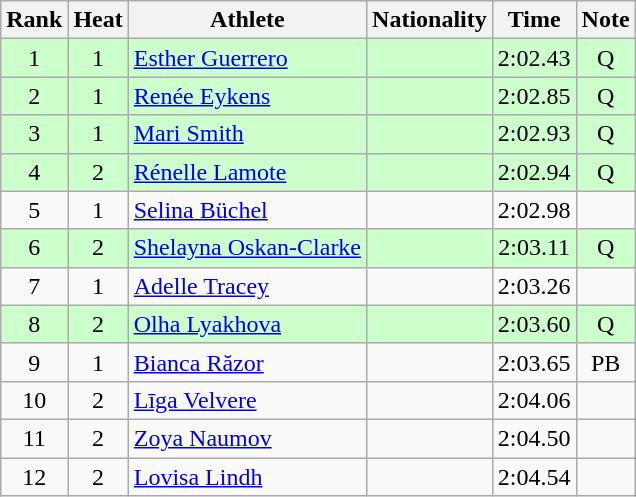<table class="wikitable sortable" style="text-align:center">
<tr>
<th>Rank</th>
<th>Heat</th>
<th>Athlete</th>
<th>Nationality</th>
<th>Time</th>
<th>Note</th>
</tr>
<tr bgcolor=ccffcc>
<td>1</td>
<td>1</td>
<td align=left><a href='#'>Esther Guerrero</a></td>
<td align=left></td>
<td>2:02.43</td>
<td>Q</td>
</tr>
<tr bgcolor=ccffcc>
<td>2</td>
<td>1</td>
<td align=left><a href='#'>Renée Eykens</a></td>
<td align=left></td>
<td>2:02.85</td>
<td>Q</td>
</tr>
<tr bgcolor=ccffcc>
<td>3</td>
<td>1</td>
<td align=left><a href='#'>Mari Smith</a></td>
<td align=left></td>
<td>2:02.93</td>
<td>Q</td>
</tr>
<tr bgcolor=ccffcc>
<td>4</td>
<td>2</td>
<td align=left><a href='#'>Rénelle Lamote</a></td>
<td align=left></td>
<td>2:02.94</td>
<td>Q</td>
</tr>
<tr>
<td>5</td>
<td>1</td>
<td align=left><a href='#'>Selina Büchel</a></td>
<td align=left></td>
<td>2:02.98</td>
<td></td>
</tr>
<tr bgcolor=ccffcc>
<td>6</td>
<td>2</td>
<td align=left><a href='#'>Shelayna Oskan-Clarke</a></td>
<td align=left></td>
<td>2:03.11</td>
<td>Q</td>
</tr>
<tr>
<td>7</td>
<td>1</td>
<td align=left><a href='#'>Adelle Tracey</a></td>
<td align=left></td>
<td>2:03.26</td>
<td></td>
</tr>
<tr bgcolor=ccffcc>
<td>8</td>
<td>2</td>
<td align=left><a href='#'>Olha Lyakhova</a></td>
<td align=left></td>
<td>2:03.60</td>
<td>Q</td>
</tr>
<tr>
<td>9</td>
<td>1</td>
<td align=left><a href='#'>Bianca Răzor</a></td>
<td align=left></td>
<td>2:03.65</td>
<td>PB</td>
</tr>
<tr>
<td>10</td>
<td>2</td>
<td align=left><a href='#'>Līga Velvere</a></td>
<td align=left></td>
<td>2:04.06</td>
<td></td>
</tr>
<tr>
<td>11</td>
<td>2</td>
<td align=left><a href='#'>Zoya Naumov</a></td>
<td align=left></td>
<td>2:04.50</td>
<td></td>
</tr>
<tr>
<td>12</td>
<td>2</td>
<td align=left><a href='#'>Lovisa Lindh</a></td>
<td align=left></td>
<td>2:04.54</td>
<td></td>
</tr>
</table>
